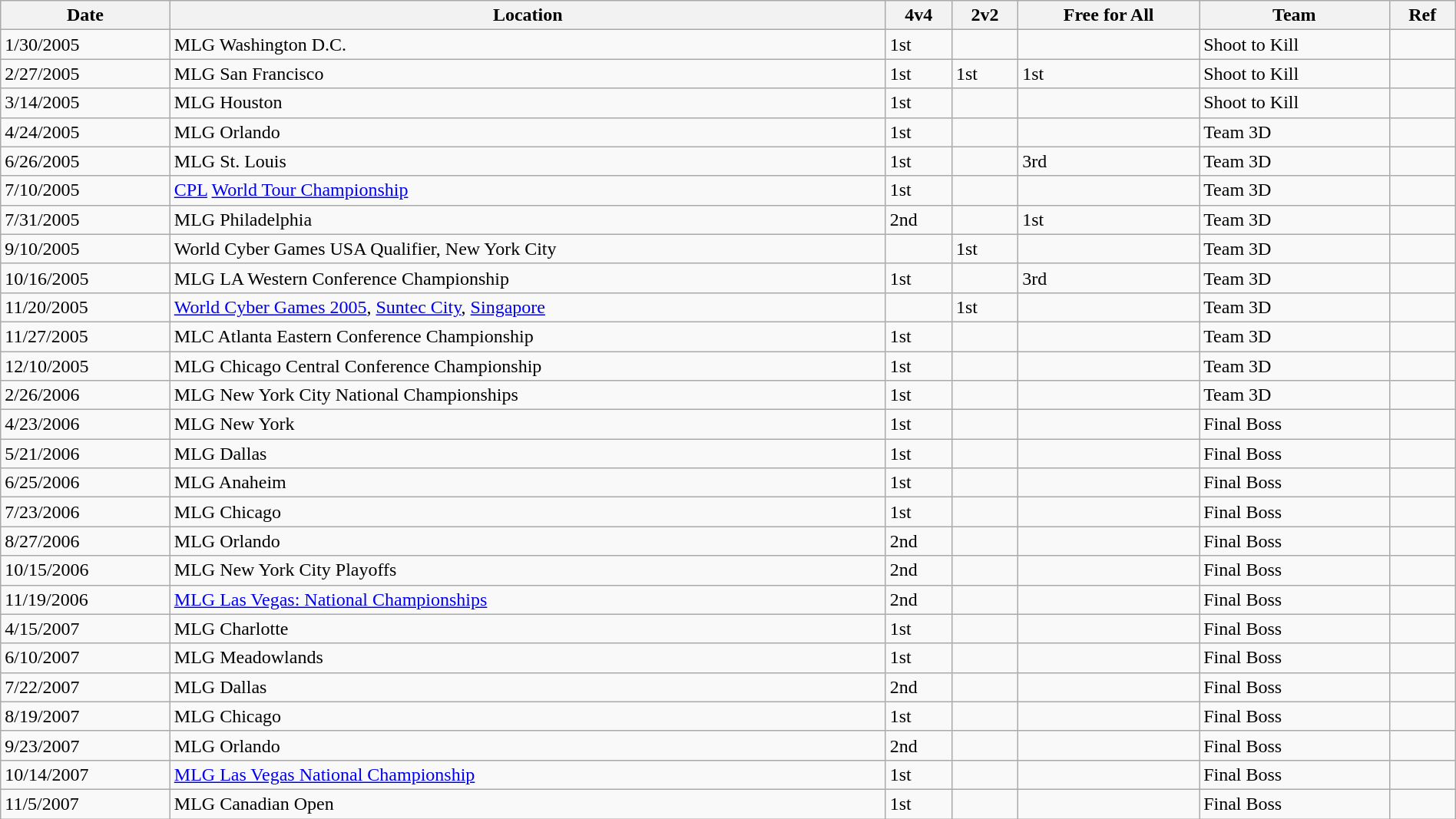<table class="sortable wikitable" style="width:100%;">
<tr>
<th>Date</th>
<th>Location</th>
<th>4v4</th>
<th>2v2</th>
<th>Free for All</th>
<th>Team</th>
<th>Ref</th>
</tr>
<tr>
<td>1/30/2005</td>
<td>MLG Washington D.C.</td>
<td>1st</td>
<td></td>
<td></td>
<td>Shoot to Kill</td>
<td></td>
</tr>
<tr>
<td>2/27/2005</td>
<td>MLG San Francisco</td>
<td>1st</td>
<td>1st</td>
<td>1st</td>
<td>Shoot to Kill</td>
<td></td>
</tr>
<tr>
<td>3/14/2005</td>
<td>MLG Houston</td>
<td>1st</td>
<td></td>
<td></td>
<td>Shoot to Kill</td>
<td></td>
</tr>
<tr>
<td>4/24/2005</td>
<td>MLG  Orlando</td>
<td>1st</td>
<td></td>
<td></td>
<td>Team 3D</td>
<td></td>
</tr>
<tr>
<td>6/26/2005</td>
<td>MLG St. Louis</td>
<td>1st</td>
<td></td>
<td>3rd</td>
<td>Team 3D</td>
<td></td>
</tr>
<tr>
<td>7/10/2005</td>
<td><a href='#'>CPL</a> <a href='#'>World Tour Championship</a></td>
<td>1st</td>
<td></td>
<td></td>
<td>Team 3D</td>
<td></td>
</tr>
<tr>
<td>7/31/2005</td>
<td>MLG Philadelphia</td>
<td>2nd</td>
<td></td>
<td>1st</td>
<td>Team 3D</td>
<td></td>
</tr>
<tr>
<td>9/10/2005</td>
<td>World Cyber Games USA Qualifier, New York City</td>
<td></td>
<td>1st</td>
<td></td>
<td>Team 3D</td>
<td></td>
</tr>
<tr>
<td>10/16/2005</td>
<td>MLG LA Western Conference Championship</td>
<td>1st</td>
<td></td>
<td>3rd</td>
<td>Team 3D</td>
<td></td>
</tr>
<tr>
<td>11/20/2005</td>
<td><a href='#'>World Cyber Games 2005</a>, <a href='#'>Suntec City</a>, <a href='#'>Singapore</a></td>
<td></td>
<td>1st</td>
<td></td>
<td>Team 3D</td>
<td></td>
</tr>
<tr>
<td>11/27/2005</td>
<td>MLC Atlanta Eastern Conference Championship</td>
<td>1st</td>
<td></td>
<td></td>
<td>Team 3D</td>
<td></td>
</tr>
<tr>
<td>12/10/2005</td>
<td>MLG Chicago Central Conference Championship</td>
<td>1st</td>
<td></td>
<td></td>
<td>Team 3D</td>
<td></td>
</tr>
<tr>
<td>2/26/2006</td>
<td>MLG New York City National Championships</td>
<td>1st</td>
<td></td>
<td></td>
<td>Team 3D</td>
<td></td>
</tr>
<tr>
<td>4/23/2006</td>
<td>MLG New York</td>
<td>1st</td>
<td></td>
<td></td>
<td>Final Boss</td>
<td></td>
</tr>
<tr>
<td>5/21/2006</td>
<td>MLG Dallas</td>
<td>1st</td>
<td></td>
<td></td>
<td>Final Boss</td>
<td></td>
</tr>
<tr>
<td>6/25/2006</td>
<td>MLG Anaheim</td>
<td>1st</td>
<td></td>
<td></td>
<td>Final Boss</td>
<td></td>
</tr>
<tr>
<td>7/23/2006</td>
<td>MLG Chicago</td>
<td>1st</td>
<td></td>
<td></td>
<td>Final Boss</td>
<td></td>
</tr>
<tr>
<td>8/27/2006</td>
<td>MLG Orlando</td>
<td>2nd</td>
<td></td>
<td></td>
<td>Final Boss</td>
<td></td>
</tr>
<tr>
<td>10/15/2006</td>
<td>MLG New York City Playoffs</td>
<td>2nd</td>
<td></td>
<td></td>
<td>Final Boss</td>
<td></td>
</tr>
<tr>
<td>11/19/2006</td>
<td><a href='#'>MLG Las Vegas: National Championships</a></td>
<td>2nd</td>
<td></td>
<td></td>
<td>Final Boss</td>
<td></td>
</tr>
<tr>
<td>4/15/2007</td>
<td>MLG Charlotte</td>
<td>1st</td>
<td></td>
<td></td>
<td>Final Boss</td>
<td></td>
</tr>
<tr>
<td>6/10/2007</td>
<td>MLG Meadowlands</td>
<td>1st</td>
<td></td>
<td></td>
<td>Final Boss</td>
<td></td>
</tr>
<tr>
<td>7/22/2007</td>
<td>MLG Dallas</td>
<td>2nd</td>
<td></td>
<td></td>
<td>Final Boss</td>
<td></td>
</tr>
<tr>
<td>8/19/2007</td>
<td>MLG Chicago</td>
<td>1st</td>
<td></td>
<td></td>
<td>Final Boss</td>
<td></td>
</tr>
<tr>
<td>9/23/2007</td>
<td>MLG Orlando</td>
<td>2nd</td>
<td></td>
<td></td>
<td>Final Boss</td>
<td></td>
</tr>
<tr>
<td>10/14/2007</td>
<td><a href='#'>MLG Las Vegas National Championship</a></td>
<td>1st</td>
<td></td>
<td></td>
<td>Final Boss</td>
<td></td>
</tr>
<tr>
<td>11/5/2007</td>
<td>MLG Canadian Open</td>
<td>1st</td>
<td></td>
<td></td>
<td>Final Boss</td>
<td></td>
</tr>
</table>
